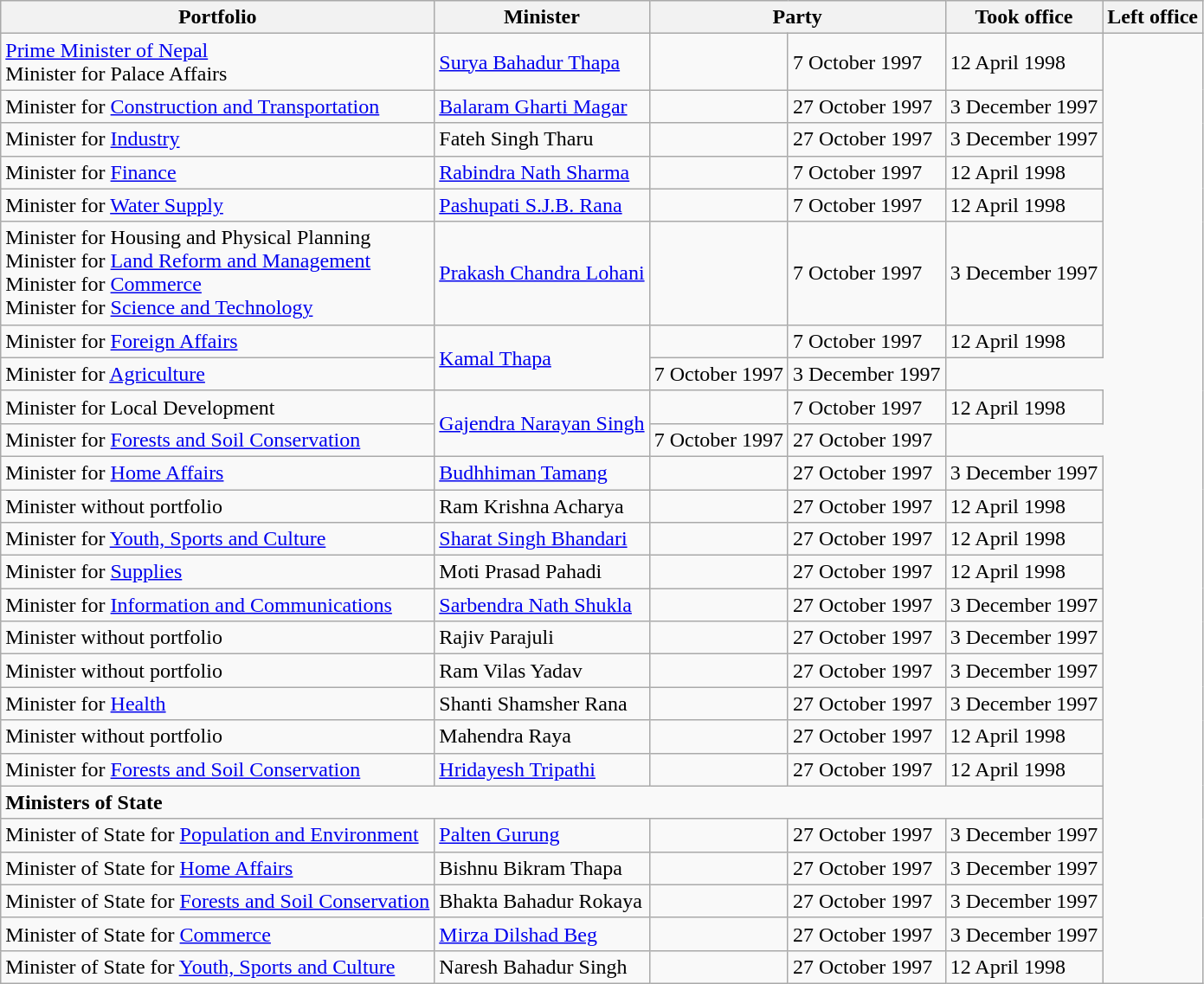<table class="wikitable">
<tr>
<th>Portfolio</th>
<th>Minister</th>
<th colspan="2">Party</th>
<th>Took office</th>
<th>Left office</th>
</tr>
<tr>
<td><a href='#'>Prime Minister of Nepal</a><br>Minister for Palace Affairs</td>
<td><a href='#'>Surya Bahadur Thapa</a></td>
<td></td>
<td>7 October 1997</td>
<td>12 April 1998</td>
</tr>
<tr>
<td>Minister for <a href='#'>Construction and Transportation</a></td>
<td><a href='#'>Balaram Gharti Magar</a></td>
<td></td>
<td>27 October 1997</td>
<td>3 December 1997</td>
</tr>
<tr>
<td>Minister for <a href='#'>Industry</a></td>
<td>Fateh Singh Tharu</td>
<td></td>
<td>27 October 1997</td>
<td>3 December 1997</td>
</tr>
<tr>
<td>Minister for <a href='#'>Finance</a></td>
<td><a href='#'>Rabindra Nath Sharma</a></td>
<td></td>
<td>7 October 1997</td>
<td>12 April 1998</td>
</tr>
<tr>
<td>Minister for <a href='#'>Water Supply</a></td>
<td><a href='#'>Pashupati S.J.B. Rana</a></td>
<td></td>
<td>7 October 1997</td>
<td>12 April 1998</td>
</tr>
<tr>
<td>Minister for Housing and Physical Planning<br>Minister for <a href='#'>Land Reform and Management</a><br>Minister for <a href='#'>Commerce</a><br>Minister for <a href='#'>Science and Technology</a></td>
<td><a href='#'>Prakash Chandra Lohani</a></td>
<td></td>
<td>7 October 1997</td>
<td>3 December 1997</td>
</tr>
<tr>
<td>Minister for <a href='#'>Foreign Affairs</a></td>
<td rowspan="2"><a href='#'>Kamal Thapa</a></td>
<td></td>
<td>7 October 1997</td>
<td>12 April 1998</td>
</tr>
<tr>
<td>Minister for <a href='#'>Agriculture</a></td>
<td>7 October 1997</td>
<td>3 December 1997</td>
</tr>
<tr>
<td>Minister for Local Development</td>
<td rowspan="2"><a href='#'>Gajendra Narayan Singh</a></td>
<td></td>
<td>7 October 1997</td>
<td>12 April 1998</td>
</tr>
<tr>
<td>Minister for <a href='#'>Forests and Soil Conservation</a></td>
<td>7 October 1997</td>
<td>27 October 1997</td>
</tr>
<tr>
<td>Minister for <a href='#'>Home Affairs</a></td>
<td><a href='#'>Budhhiman Tamang</a></td>
<td></td>
<td>27 October 1997</td>
<td>3 December 1997</td>
</tr>
<tr>
<td>Minister without portfolio</td>
<td>Ram Krishna Acharya</td>
<td></td>
<td>27 October 1997</td>
<td>12 April 1998</td>
</tr>
<tr>
<td>Minister for <a href='#'>Youth, Sports and Culture</a></td>
<td><a href='#'>Sharat Singh Bhandari</a></td>
<td></td>
<td>27 October 1997</td>
<td>12 April 1998</td>
</tr>
<tr>
<td>Minister for <a href='#'>Supplies</a></td>
<td>Moti Prasad Pahadi</td>
<td></td>
<td>27 October 1997</td>
<td>12 April 1998</td>
</tr>
<tr>
<td>Minister for <a href='#'>Information and Communications</a></td>
<td><a href='#'>Sarbendra Nath Shukla</a></td>
<td></td>
<td>27 October 1997</td>
<td>3 December 1997</td>
</tr>
<tr>
<td>Minister without portfolio</td>
<td>Rajiv Parajuli</td>
<td></td>
<td>27 October 1997</td>
<td>3 December 1997</td>
</tr>
<tr>
<td>Minister without portfolio</td>
<td>Ram Vilas Yadav</td>
<td></td>
<td>27 October 1997</td>
<td>3 December 1997</td>
</tr>
<tr>
<td>Minister for <a href='#'>Health</a></td>
<td>Shanti Shamsher Rana</td>
<td></td>
<td>27 October 1997</td>
<td>3 December 1997</td>
</tr>
<tr>
<td>Minister without portfolio</td>
<td>Mahendra Raya</td>
<td></td>
<td>27 October 1997</td>
<td>12 April 1998</td>
</tr>
<tr>
<td>Minister for <a href='#'>Forests and Soil Conservation</a></td>
<td><a href='#'>Hridayesh Tripathi</a></td>
<td></td>
<td>27 October 1997</td>
<td>12 April 1998</td>
</tr>
<tr>
<td colspan="5"><strong>Ministers of State</strong></td>
</tr>
<tr>
<td>Minister of State for <a href='#'>Population and Environment</a></td>
<td><a href='#'>Palten Gurung</a></td>
<td></td>
<td>27 October 1997</td>
<td>3 December 1997</td>
</tr>
<tr>
<td>Minister of State for <a href='#'>Home Affairs</a></td>
<td>Bishnu Bikram Thapa</td>
<td></td>
<td>27 October 1997</td>
<td>3 December 1997</td>
</tr>
<tr>
<td>Minister of State for <a href='#'>Forests and Soil Conservation</a></td>
<td>Bhakta Bahadur Rokaya</td>
<td></td>
<td>27 October 1997</td>
<td>3 December 1997</td>
</tr>
<tr>
<td>Minister of State for <a href='#'>Commerce</a></td>
<td><a href='#'>Mirza Dilshad Beg</a></td>
<td></td>
<td>27 October 1997</td>
<td>3 December 1997</td>
</tr>
<tr>
<td>Minister of State for <a href='#'>Youth, Sports and Culture</a></td>
<td>Naresh Bahadur Singh</td>
<td></td>
<td>27 October 1997</td>
<td>12 April 1998</td>
</tr>
</table>
